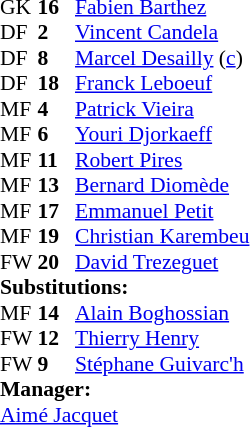<table style="font-size: 90%" cellspacing="0" cellpadding="0">
<tr>
<th width="25"></th>
<th width="25"></th>
</tr>
<tr>
<td>GK</td>
<td><strong>16</strong></td>
<td><a href='#'>Fabien Barthez</a></td>
</tr>
<tr>
<td>DF</td>
<td><strong>2</strong></td>
<td><a href='#'>Vincent Candela</a></td>
</tr>
<tr>
<td>DF</td>
<td><strong>8</strong></td>
<td><a href='#'>Marcel Desailly</a> (<a href='#'>c</a>)</td>
</tr>
<tr>
<td>DF</td>
<td><strong>18</strong></td>
<td><a href='#'>Franck Leboeuf</a></td>
</tr>
<tr>
<td>MF</td>
<td><strong>4</strong></td>
<td><a href='#'>Patrick Vieira</a></td>
<td></td>
</tr>
<tr>
<td>MF</td>
<td><strong>6</strong></td>
<td><a href='#'>Youri Djorkaeff</a></td>
</tr>
<tr>
<td>MF</td>
<td><strong>11</strong></td>
<td><a href='#'>Robert Pires</a></td>
<td></td>
<td></td>
</tr>
<tr>
<td>MF</td>
<td><strong>13</strong></td>
<td><a href='#'>Bernard Diomède</a></td>
<td></td>
</tr>
<tr>
<td>MF</td>
<td><strong>17</strong></td>
<td><a href='#'>Emmanuel Petit</a></td>
<td></td>
<td></td>
</tr>
<tr>
<td>MF</td>
<td><strong>19</strong></td>
<td><a href='#'>Christian Karembeu</a></td>
</tr>
<tr>
<td>FW</td>
<td><strong>20</strong></td>
<td><a href='#'>David Trezeguet</a></td>
<td></td>
<td></td>
</tr>
<tr>
<td colspan=3><strong>Substitutions:</strong></td>
</tr>
<tr>
<td>MF</td>
<td><strong>14</strong></td>
<td><a href='#'>Alain Boghossian</a></td>
<td></td>
<td></td>
</tr>
<tr>
<td>FW</td>
<td><strong>12</strong></td>
<td><a href='#'>Thierry Henry</a></td>
<td></td>
<td></td>
</tr>
<tr>
<td>FW</td>
<td><strong>9</strong></td>
<td><a href='#'>Stéphane Guivarc'h</a></td>
<td></td>
<td></td>
</tr>
<tr>
<td colspan=3><strong>Manager:</strong></td>
</tr>
<tr>
<td colspan="4"><a href='#'>Aimé Jacquet</a></td>
</tr>
</table>
